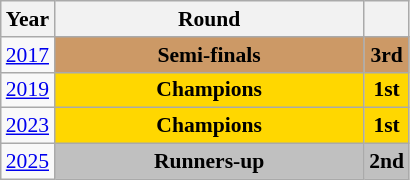<table class="wikitable" style="text-align: center; font-size:90%">
<tr>
<th>Year</th>
<th style="width:200px">Round</th>
<th></th>
</tr>
<tr>
<td><a href='#'>2017</a></td>
<td bgcolor="cc9966"><strong>Semi-finals</strong></td>
<td bgcolor="cc9966"><strong>3rd</strong></td>
</tr>
<tr>
<td><a href='#'>2019</a></td>
<td bgcolor=Gold><strong>Champions</strong></td>
<td bgcolor=Gold><strong>1st</strong></td>
</tr>
<tr>
<td><a href='#'>2023</a></td>
<td bgcolor=Gold><strong>Champions</strong></td>
<td bgcolor=Gold><strong>1st</strong></td>
</tr>
<tr>
<td><a href='#'>2025</a></td>
<td bgcolor=Silver><strong>Runners-up</strong></td>
<td bgcolor=Silver><strong>2nd</strong></td>
</tr>
</table>
